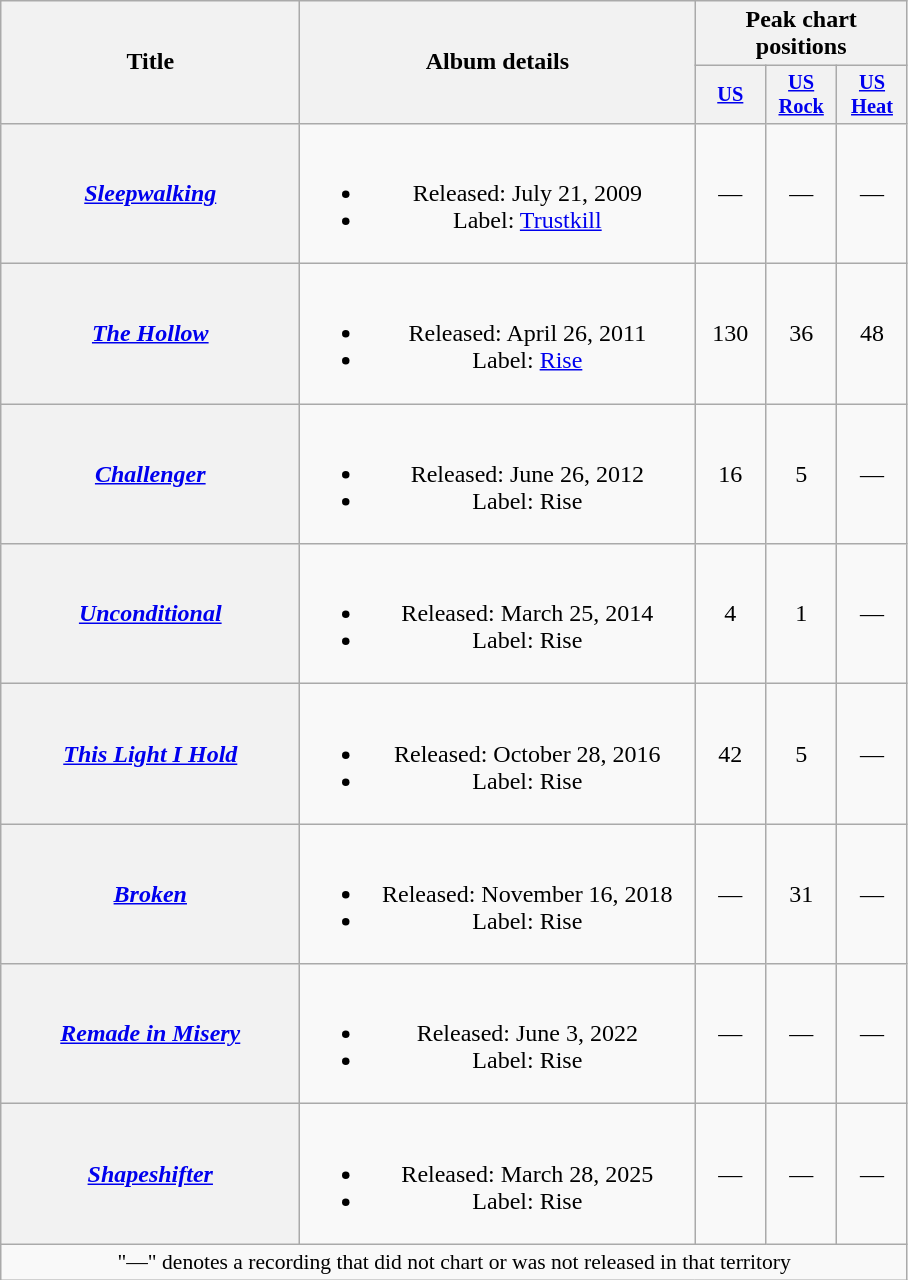<table class="wikitable plainrowheaders" style="text-align:center;">
<tr>
<th scope="col" rowspan="2" style="width:12em;">Title</th>
<th scope="col" rowspan="2" style="width:16em;">Album details</th>
<th scope="col" colspan="3">Peak chart positions</th>
</tr>
<tr>
<th scope="col" style="width:3em;font-size:85%;"><a href='#'>US</a><br></th>
<th scope="col" style="width:3em;font-size:85%;"><a href='#'>US<br>Rock</a><br></th>
<th scope="col" style="width:3em;font-size:85%;"><a href='#'>US<br>Heat</a><br></th>
</tr>
<tr>
<th scope="row"><em><a href='#'>Sleepwalking</a></em></th>
<td><br><ul><li>Released: July 21, 2009</li><li>Label: <a href='#'>Trustkill</a></li></ul></td>
<td>—</td>
<td>—</td>
<td>—</td>
</tr>
<tr>
<th scope="row"><em><a href='#'>The Hollow</a></em></th>
<td><br><ul><li>Released: April 26, 2011</li><li>Label: <a href='#'>Rise</a></li></ul></td>
<td>130</td>
<td>36</td>
<td>48</td>
</tr>
<tr>
<th scope="row"><em><a href='#'>Challenger</a></em></th>
<td><br><ul><li>Released: June 26, 2012</li><li>Label: Rise</li></ul></td>
<td>16</td>
<td>5</td>
<td>—</td>
</tr>
<tr>
<th scope="row"><em><a href='#'>Unconditional</a></em></th>
<td><br><ul><li>Released: March 25, 2014</li><li>Label: Rise</li></ul></td>
<td>4</td>
<td>1</td>
<td>—</td>
</tr>
<tr>
<th scope="row"><em><a href='#'>This Light I Hold</a></em></th>
<td><br><ul><li>Released: October 28, 2016</li><li>Label: Rise</li></ul></td>
<td>42</td>
<td>5</td>
<td>—</td>
</tr>
<tr>
<th scope="row"><em><a href='#'>Broken</a></em></th>
<td><br><ul><li>Released: November 16, 2018</li><li>Label: Rise</li></ul></td>
<td>—</td>
<td>31</td>
<td>—</td>
</tr>
<tr>
<th scope="row"><em><a href='#'>Remade in Misery</a></em></th>
<td><br><ul><li>Released: June 3, 2022</li><li>Label: Rise</li></ul></td>
<td>—</td>
<td>—</td>
<td>—</td>
</tr>
<tr>
<th scope="row"><em><a href='#'>Shapeshifter</a></em></th>
<td><br><ul><li>Released: March 28, 2025</li><li>Label: Rise</li></ul></td>
<td>—</td>
<td>—</td>
<td>—</td>
</tr>
<tr>
<td colspan="5" style="font-size:90%">"—" denotes a recording that did not chart or was not released in that territory</td>
</tr>
</table>
